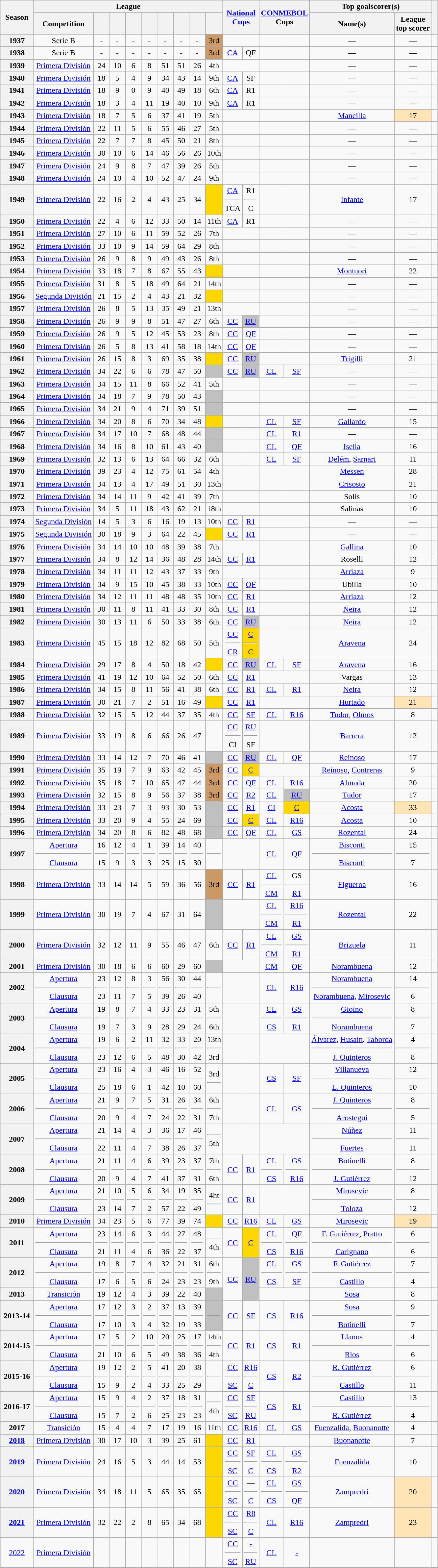<table class="wikitable plainrowheaders" style="text-align:center">
<tr>
<th width=60px rowspan=2>Season</th>
<th colspan="9">League</th>
<th rowspan=2 colspan=2><a href='#'>National<br>Cups</a></th>
<th rowspan=2 colspan=2><a href='#'>CONMEBOL</a><br>Cups</th>
<th colspan=2>Top goalscorer(s)</th>
<th width="5" rowspan=2></th>
</tr>
<tr>
<th>Competition</th>
<th width="25"></th>
<th width="25"></th>
<th width="25"></th>
<th width="25"></th>
<th width="25"></th>
<th width="25"></th>
<th width="25"></th>
<th width="25"></th>
<th>Name(s)</th>
<th>League<br>top scorer</th>
</tr>
<tr>
<th scope=row style=text-align:center>1937</th>
<td>Serie B</td>
<td>-</td>
<td>-</td>
<td>-</td>
<td>-</td>
<td>-</td>
<td>-</td>
<td>-</td>
<td bgcolor=cc9966>3rd</td>
<td colspan="2"></td>
<td colspan="2"></td>
<td>—</td>
<td>—</td>
<td></td>
</tr>
<tr>
<th scope=row style=text-align:center>1938</th>
<td>Serie B</td>
<td>-</td>
<td>-</td>
<td>-</td>
<td>-</td>
<td>-</td>
<td>-</td>
<td>-</td>
<td bgcolor=cc9966>3rd</td>
<td><a href='#'>CA</a></td>
<td>QF</td>
<td colspan="2"></td>
<td>—</td>
<td>—</td>
<td></td>
</tr>
<tr>
<th scope=row style=text-align:center>1939</th>
<td><a href='#'>Primera División</a></td>
<td>24</td>
<td>10</td>
<td>6</td>
<td>8</td>
<td>51</td>
<td>51</td>
<td>26</td>
<td>4th</td>
<td colspan="2"></td>
<td colspan="2"></td>
<td>—</td>
<td>—</td>
<td></td>
</tr>
<tr>
<th scope=row style=text-align:center>1940</th>
<td><a href='#'>Primera División</a></td>
<td>18</td>
<td>5</td>
<td>4</td>
<td>9</td>
<td>34</td>
<td>43</td>
<td>14</td>
<td>9th</td>
<td><a href='#'>CA</a></td>
<td>SF</td>
<td colspan="2"></td>
<td>—</td>
<td>—</td>
<td></td>
</tr>
<tr>
<th scope=row style=text-align:center>1941</th>
<td><a href='#'>Primera División</a></td>
<td>18</td>
<td>9</td>
<td>0</td>
<td>9</td>
<td>40</td>
<td>49</td>
<td>18</td>
<td>6th</td>
<td><a href='#'>CA</a></td>
<td>R1</td>
<td colspan="2"></td>
<td>—</td>
<td>—</td>
<td></td>
</tr>
<tr>
<th scope=row style=text-align:center>1942</th>
<td><a href='#'>Primera División</a></td>
<td>18</td>
<td>3</td>
<td>4</td>
<td>11</td>
<td>19</td>
<td>40</td>
<td>10</td>
<td>9th</td>
<td><a href='#'>CA</a></td>
<td>R1</td>
<td colspan="2"></td>
<td>—</td>
<td>—</td>
<td></td>
</tr>
<tr>
<th scope=row style=text-align:center>1943</th>
<td><a href='#'>Primera División</a></td>
<td>18</td>
<td>7</td>
<td>5</td>
<td>6</td>
<td>37</td>
<td>41</td>
<td>19</td>
<td>5th</td>
<td colspan="2"></td>
<td colspan="2"></td>
<td><a href='#'>Mancilla</a></td>
<td bgcolor=Moccasin>17</td>
<td></td>
</tr>
<tr>
<th scope=row style=text-align:center>1944</th>
<td><a href='#'>Primera División</a></td>
<td>22</td>
<td>11</td>
<td>5</td>
<td>6</td>
<td>55</td>
<td>46</td>
<td>27</td>
<td>5th</td>
<td colspan="2"></td>
<td colspan="2"></td>
<td>—</td>
<td>—</td>
<td></td>
</tr>
<tr>
<th scope=row style=text-align:center>1945</th>
<td><a href='#'>Primera División</a></td>
<td>22</td>
<td>7</td>
<td>7</td>
<td>8</td>
<td>45</td>
<td>50</td>
<td>21</td>
<td>8th</td>
<td colspan="2"></td>
<td colspan="2"></td>
<td>—</td>
<td>—</td>
<td></td>
</tr>
<tr>
<th scope=row style=text-align:center>1946</th>
<td><a href='#'>Primera División</a></td>
<td>30</td>
<td>10</td>
<td>6</td>
<td>14</td>
<td>46</td>
<td>56</td>
<td>26</td>
<td>10th</td>
<td colspan="2"></td>
<td colspan="2"></td>
<td>—</td>
<td>—</td>
<td></td>
</tr>
<tr>
<th scope=row style=text-align:center>1947</th>
<td><a href='#'>Primera División</a></td>
<td>24</td>
<td>9</td>
<td>8</td>
<td>7</td>
<td>47</td>
<td>39</td>
<td>26</td>
<td>5th</td>
<td colspan="2"></td>
<td colspan="2"></td>
<td>—</td>
<td>—</td>
<td></td>
</tr>
<tr>
<th scope=row style=text-align:center>1948</th>
<td><a href='#'>Primera División</a></td>
<td>24</td>
<td>10</td>
<td>4</td>
<td>10</td>
<td>52</td>
<td>47</td>
<td>24</td>
<td>9th</td>
<td colspan="2"></td>
<td colspan="2"></td>
<td>—</td>
<td>—</td>
<td></td>
</tr>
<tr>
<th scope=row style=text-align:center>1949</th>
<td><a href='#'>Primera División</a></td>
<td>22</td>
<td>16</td>
<td>2</td>
<td>4</td>
<td>43</td>
<td>25</td>
<td>34</td>
<td bgcolor=gold></td>
<td><a href='#'>CA</a><hr>TCA</td>
<td>R1<hr><div>C</div></td>
<td colspan="2"></td>
<td><a href='#'>Infante</a></td>
<td>17</td>
<td></td>
</tr>
<tr>
<th scope=row style=text-align:center>1950</th>
<td><a href='#'>Primera División</a></td>
<td>22</td>
<td>4</td>
<td>6</td>
<td>12</td>
<td>33</td>
<td>50</td>
<td>14</td>
<td>11th</td>
<td><a href='#'>CA</a></td>
<td>R1</td>
<td colspan="2"></td>
<td>—</td>
<td>—</td>
<td></td>
</tr>
<tr>
<th scope=row style=text-align:center>1951</th>
<td><a href='#'>Primera División</a></td>
<td>27</td>
<td>10</td>
<td>6</td>
<td>11</td>
<td>59</td>
<td>52</td>
<td>26</td>
<td>7th</td>
<td colspan="2"></td>
<td colspan="2"></td>
<td>—</td>
<td>—</td>
<td></td>
</tr>
<tr>
<th scope=row style=text-align:center>1952</th>
<td><a href='#'>Primera División</a></td>
<td>33</td>
<td>10</td>
<td>9</td>
<td>14</td>
<td>59</td>
<td>64</td>
<td>29</td>
<td>8th</td>
<td colspan="2"></td>
<td colspan="2"></td>
<td>—</td>
<td>—</td>
<td></td>
</tr>
<tr>
<th scope=row style=text-align:center>1953</th>
<td><a href='#'>Primera División</a></td>
<td>26</td>
<td>9</td>
<td>8</td>
<td>9</td>
<td>49</td>
<td>43</td>
<td>26</td>
<td>8th</td>
<td colspan="2"></td>
<td colspan="2"></td>
<td>—</td>
<td>—</td>
<td></td>
</tr>
<tr>
<th scope=row style=text-align:center>1954</th>
<td><a href='#'>Primera División</a></td>
<td>33</td>
<td>18</td>
<td>7</td>
<td>8</td>
<td>67</td>
<td>55</td>
<td>43</td>
<td bgcolor="gold"></td>
<td colspan="2"></td>
<td colspan="2"></td>
<td><a href='#'>Montuori</a></td>
<td>22</td>
<td></td>
</tr>
<tr>
<th scope=row style=text-align:center>1955</th>
<td><a href='#'>Primera División</a></td>
<td>31</td>
<td>8</td>
<td>5</td>
<td>18</td>
<td>49</td>
<td>64</td>
<td>21</td>
<td>14th</td>
<td colspan="2"></td>
<td colspan="2"></td>
<td>—</td>
<td>—</td>
<td></td>
</tr>
<tr>
<th scope=row style=text-align:center>1956</th>
<td><a href='#'>Segunda División</a></td>
<td>21</td>
<td>15</td>
<td>2</td>
<td>4</td>
<td>43</td>
<td>21</td>
<td>32</td>
<td bgcolor="gold"></td>
<td colspan="2"></td>
<td colspan="2"></td>
<td>—</td>
<td>—</td>
<td></td>
</tr>
<tr>
<th scope=row style=text-align:center>1957</th>
<td><a href='#'>Primera División</a></td>
<td>26</td>
<td>8</td>
<td>5</td>
<td>13</td>
<td>35</td>
<td>49</td>
<td>21</td>
<td>13th</td>
<td colspan="2"></td>
<td colspan="2"></td>
<td>—</td>
<td>—</td>
<td></td>
</tr>
<tr>
<th scope=row style=text-align:center>1958</th>
<td><a href='#'>Primera División</a></td>
<td>26</td>
<td>9</td>
<td>9</td>
<td>8</td>
<td>51</td>
<td>47</td>
<td>27</td>
<td>6th</td>
<td><a href='#'>CC</a></td>
<td bgcolor="silver"><a href='#'>RU</a></td>
<td colspan="2"></td>
<td>—</td>
<td>—</td>
<td></td>
</tr>
<tr>
<th scope=row style=text-align:center>1959</th>
<td><a href='#'>Primera División</a></td>
<td>26</td>
<td>9</td>
<td>5</td>
<td>12</td>
<td>45</td>
<td>53</td>
<td>23</td>
<td>8th</td>
<td><a href='#'>CC</a></td>
<td><a href='#'>QF</a></td>
<td colspan="2"></td>
<td>—</td>
<td>—</td>
<td></td>
</tr>
<tr>
<th scope=row style=text-align:center>1960</th>
<td><a href='#'>Primera División</a></td>
<td>26</td>
<td>5</td>
<td>8</td>
<td>13</td>
<td>41</td>
<td>58</td>
<td>18</td>
<td>14th</td>
<td><a href='#'>CC</a></td>
<td><a href='#'>QF</a></td>
<td colspan="2"></td>
<td>—</td>
<td>—</td>
<td></td>
</tr>
<tr>
<th scope=row style=text-align:center>1961</th>
<td><a href='#'>Primera División</a></td>
<td>26</td>
<td>15</td>
<td>8</td>
<td>3</td>
<td>69</td>
<td>35</td>
<td>38</td>
<td bgcolor="gold"></td>
<td><a href='#'>CC</a></td>
<td bgcolor="silver"><a href='#'>RU</a></td>
<td colspan="2"></td>
<td><a href='#'>Trigilli</a></td>
<td>21</td>
<td></td>
</tr>
<tr>
<th scope=row style=text-align:center>1962</th>
<td><a href='#'>Primera División</a></td>
<td>34</td>
<td>22</td>
<td>6</td>
<td>6</td>
<td>78</td>
<td>47</td>
<td>50</td>
<td bgcolor="silver"></td>
<td><a href='#'>CC</a></td>
<td bgcolor="silver"><a href='#'>RU</a></td>
<td><a href='#'>CL</a></td>
<td><a href='#'>SF</a></td>
<td>—</td>
<td>—</td>
<td></td>
</tr>
<tr>
<th scope=row style=text-align:center>1963</th>
<td><a href='#'>Primera División</a></td>
<td>34</td>
<td>15</td>
<td>11</td>
<td>8</td>
<td>66</td>
<td>52</td>
<td>41</td>
<td>5th</td>
<td colspan="2"></td>
<td colspan="2"></td>
<td>—</td>
<td>—</td>
<td></td>
</tr>
<tr>
<th scope=row style=text-align:center>1964</th>
<td><a href='#'>Primera División</a></td>
<td>34</td>
<td>18</td>
<td>7</td>
<td>9</td>
<td>78</td>
<td>50</td>
<td>43</td>
<td bgcolor="silver"></td>
<td colspan="2"></td>
<td colspan="2"></td>
<td>—</td>
<td>—</td>
<td></td>
</tr>
<tr>
<th scope=row style=text-align:center>1965</th>
<td><a href='#'>Primera División</a></td>
<td>34</td>
<td>21</td>
<td>9</td>
<td>4</td>
<td>71</td>
<td>39</td>
<td>51</td>
<td bgcolor="silver"></td>
<td colspan="2"></td>
<td colspan="2"></td>
<td>—</td>
<td>—</td>
<td></td>
</tr>
<tr>
<th scope=row style=text-align:center>1966</th>
<td><a href='#'>Primera División</a></td>
<td>34</td>
<td>20</td>
<td>8</td>
<td>6</td>
<td>70</td>
<td>34</td>
<td>48</td>
<td bgcolor="gold"></td>
<td colspan="2"></td>
<td><a href='#'>CL</a></td>
<td><a href='#'>SF</a></td>
<td><a href='#'>Gallardo</a></td>
<td>15</td>
<td></td>
</tr>
<tr>
<th scope=row style=text-align:center>1967</th>
<td><a href='#'>Primera División</a></td>
<td>34</td>
<td>17</td>
<td>10</td>
<td>7</td>
<td>68</td>
<td>48</td>
<td>44</td>
<td bgcolor="silver"></td>
<td colspan="2"></td>
<td><a href='#'>CL</a></td>
<td><a href='#'>R1</a></td>
<td>—</td>
<td>—</td>
<td></td>
</tr>
<tr>
<th scope=row style=text-align:center>1968</th>
<td><a href='#'>Primera División</a></td>
<td>34</td>
<td>16</td>
<td>8</td>
<td>10</td>
<td>61</td>
<td>43</td>
<td>40</td>
<td bgcolor="silver"></td>
<td colspan="2"></td>
<td><a href='#'>CL</a></td>
<td><a href='#'>QF</a></td>
<td><a href='#'>Isella</a></td>
<td>16</td>
<td></td>
</tr>
<tr>
<th scope=row style=text-align:center>1969</th>
<td><a href='#'>Primera División</a></td>
<td>32</td>
<td>13</td>
<td>6</td>
<td>13</td>
<td>64</td>
<td>66</td>
<td>32</td>
<td>6th</td>
<td colspan="2"></td>
<td><a href='#'>CL</a></td>
<td><a href='#'>SF</a></td>
<td><a href='#'>Delém</a>, <a href='#'>Sarnari</a></td>
<td>11</td>
<td></td>
</tr>
<tr>
<th scope=row style=text-align:center>1970</th>
<td><a href='#'>Primera División</a></td>
<td>39</td>
<td>23</td>
<td>4</td>
<td>12</td>
<td>75</td>
<td>61</td>
<td>54</td>
<td>4th</td>
<td colspan="2"></td>
<td colspan="2"></td>
<td><a href='#'>Messen</a></td>
<td>28</td>
<td></td>
</tr>
<tr>
<th scope=row style=text-align:center>1971</th>
<td><a href='#'>Primera División</a></td>
<td>34</td>
<td>13</td>
<td>4</td>
<td>17</td>
<td>49</td>
<td>51</td>
<td>30</td>
<td>13th</td>
<td colspan="2"></td>
<td colspan="2"></td>
<td><a href='#'>Crisosto</a></td>
<td>21</td>
<td></td>
</tr>
<tr>
<th scope=row style=text-align:center>1972</th>
<td><a href='#'>Primera División</a></td>
<td>34</td>
<td>14</td>
<td>11</td>
<td>9</td>
<td>42</td>
<td>41</td>
<td>39</td>
<td>7th</td>
<td colspan="2"></td>
<td colspan="2"></td>
<td>Solís</td>
<td>10</td>
<td></td>
</tr>
<tr>
<th scope=row style=text-align:center>1973</th>
<td><a href='#'>Primera División</a></td>
<td>34</td>
<td>5</td>
<td>11</td>
<td>18</td>
<td>43</td>
<td>62</td>
<td>21</td>
<td>18th</td>
<td colspan="2"></td>
<td colspan="2"></td>
<td>Salinas</td>
<td>10</td>
<td></td>
</tr>
<tr>
<th scope=row style=text-align:center>1974</th>
<td><a href='#'>Segunda División</a></td>
<td>14</td>
<td>5</td>
<td>3</td>
<td>6</td>
<td>16</td>
<td>19</td>
<td>13</td>
<td>10th</td>
<td><a href='#'>CC</a></td>
<td><a href='#'>R1</a></td>
<td colspan="2"></td>
<td>—</td>
<td>—</td>
<td></td>
</tr>
<tr>
<th scope=row style=text-align:center>1975</th>
<td><a href='#'>Segunda División</a></td>
<td>30</td>
<td>18</td>
<td>9</td>
<td>3</td>
<td>64</td>
<td>22</td>
<td>45</td>
<td bgcolor="gold"></td>
<td><a href='#'>CC</a></td>
<td><a href='#'>R1</a></td>
<td colspan="2"></td>
<td>—</td>
<td>—</td>
<td></td>
</tr>
<tr>
<th scope=row style=text-align:center>1976</th>
<td><a href='#'>Primera División</a></td>
<td>34</td>
<td>14</td>
<td>10</td>
<td>10</td>
<td>48</td>
<td>39</td>
<td>38</td>
<td>7th</td>
<td colspan="2"></td>
<td colspan="2"></td>
<td><a href='#'>Gallina</a></td>
<td>10</td>
<td></td>
</tr>
<tr>
<th scope=row style=text-align:center>1977</th>
<td><a href='#'>Primera División</a></td>
<td>34</td>
<td>8</td>
<td>12</td>
<td>14</td>
<td>36</td>
<td>48</td>
<td>28</td>
<td>14th</td>
<td><a href='#'>CC</a></td>
<td><a href='#'>R1</a></td>
<td colspan="2"></td>
<td>Roselli</td>
<td>12</td>
<td></td>
</tr>
<tr>
<th scope=row style=text-align:center>1978</th>
<td><a href='#'>Primera División</a></td>
<td>34</td>
<td>11</td>
<td>11</td>
<td>12</td>
<td>43</td>
<td>37</td>
<td>33</td>
<td>9th</td>
<td colspan="2"></td>
<td colspan="2"></td>
<td><a href='#'>Arriaza</a></td>
<td>9</td>
<td></td>
</tr>
<tr>
<th scope=row style=text-align:center>1979</th>
<td><a href='#'>Primera División</a></td>
<td>34</td>
<td>9</td>
<td>15</td>
<td>10</td>
<td>45</td>
<td>38</td>
<td>33</td>
<td>10th</td>
<td><a href='#'>CC</a></td>
<td><a href='#'>QF</a></td>
<td colspan="2"></td>
<td>Ubilla</td>
<td>10</td>
<td></td>
</tr>
<tr>
<th scope=row style=text-align:center>1980</th>
<td><a href='#'>Primera División</a></td>
<td>34</td>
<td>12</td>
<td>11</td>
<td>11</td>
<td>48</td>
<td>48</td>
<td>35</td>
<td>10th</td>
<td><a href='#'>CC</a></td>
<td><a href='#'>R1</a></td>
<td colspan="2"></td>
<td><a href='#'>Arriaza</a></td>
<td>12</td>
<td></td>
</tr>
<tr>
<th scope=row style=text-align:center>1981</th>
<td><a href='#'>Primera División</a></td>
<td>30</td>
<td>11</td>
<td>8</td>
<td>11</td>
<td>41</td>
<td>33</td>
<td>30</td>
<td>8th</td>
<td><a href='#'>CC</a></td>
<td><a href='#'>R1</a></td>
<td colspan="2"></td>
<td><a href='#'>Neira</a></td>
<td>12</td>
<td></td>
</tr>
<tr>
<th scope=row style=text-align:center>1982</th>
<td><a href='#'>Primera División</a></td>
<td>30</td>
<td>13</td>
<td>11</td>
<td>6</td>
<td>50</td>
<td>33</td>
<td>38</td>
<td>6th</td>
<td><a href='#'>CC</a></td>
<td bgcolor="silver"><a href='#'>RU</a></td>
<td colspan="2"></td>
<td><a href='#'>Neira</a></td>
<td>12</td>
<td></td>
</tr>
<tr>
<th scope=row style=text-align:center>1983</th>
<td><a href='#'>Primera División</a></td>
<td>45</td>
<td>15</td>
<td>18</td>
<td>12</td>
<td>82</td>
<td>68</td>
<td>50</td>
<td>5th</td>
<td><a href='#'>CC</a><hr><a href='#'>CR</a></td>
<td bgcolor=gold><a href='#'>C</a><hr>C</td>
<td colspan="2"></td>
<td><a href='#'>Aravena</a></td>
<td>24</td>
<td></td>
</tr>
<tr>
<th scope=row style=text-align:center>1984</th>
<td><a href='#'>Primera División</a></td>
<td>29</td>
<td>17</td>
<td>8</td>
<td>4</td>
<td>50</td>
<td>18</td>
<td>42</td>
<td bgcolor="gold"></td>
<td><a href='#'>CC</a></td>
<td bgcolor="silver"><a href='#'>RU</a></td>
<td><a href='#'>CL</a></td>
<td><a href='#'>SF</a></td>
<td><a href='#'>Aravena</a></td>
<td>16</td>
<td></td>
</tr>
<tr>
<th scope=row style=text-align:center>1985</th>
<td><a href='#'>Primera División</a></td>
<td>41</td>
<td>19</td>
<td>12</td>
<td>10</td>
<td>64</td>
<td>52</td>
<td>50</td>
<td>6th</td>
<td><a href='#'>CC</a></td>
<td><a href='#'>R1</a></td>
<td colspan="2"></td>
<td>Vargas</td>
<td>13</td>
<td></td>
</tr>
<tr>
<th scope=row style=text-align:center>1986</th>
<td><a href='#'>Primera División</a></td>
<td>34</td>
<td>15</td>
<td>8</td>
<td>11</td>
<td>56</td>
<td>41</td>
<td>38</td>
<td>6th</td>
<td><a href='#'>CC</a></td>
<td><a href='#'>R1</a></td>
<td><a href='#'>CL</a></td>
<td><a href='#'>R1</a></td>
<td><a href='#'>Neira</a></td>
<td>12</td>
<td></td>
</tr>
<tr>
<th scope=row style=text-align:center>1987</th>
<td><a href='#'>Primera División</a></td>
<td>30</td>
<td>21</td>
<td>7</td>
<td>2</td>
<td>51</td>
<td>16</td>
<td>49</td>
<td bgcolor="gold"></td>
<td><a href='#'>CC</a></td>
<td><a href='#'>R1</a></td>
<td colspan="2"></td>
<td><a href='#'>Hurtado</a></td>
<td bgcolor="Moccasin">21</td>
<td></td>
</tr>
<tr>
<th scope=row style=text-align:center>1988</th>
<td><a href='#'>Primera División</a></td>
<td>32</td>
<td>15</td>
<td>5</td>
<td>12</td>
<td>44</td>
<td>37</td>
<td>35</td>
<td>4th</td>
<td><a href='#'>CC</a></td>
<td><a href='#'>SF</a></td>
<td><a href='#'>CL</a></td>
<td><a href='#'>R16</a></td>
<td><a href='#'>Tudor</a>, <a href='#'>Olmos</a></td>
<td>8</td>
<td></td>
</tr>
<tr>
<th scope=row style=text-align:center>1989</th>
<td><a href='#'>Primera División</a></td>
<td>33</td>
<td>19</td>
<td>8</td>
<td>6</td>
<td>66</td>
<td>26</td>
<td>47</td>
<td></td>
<td><a href='#'>CC</a><hr>CI</td>
<td><div><a href='#'>RU</a></div><hr>SF</td>
<td colspan="2"></td>
<td><a href='#'>Barrera</a></td>
<td>12</td>
<td></td>
</tr>
<tr>
<th scope=row style=text-align:center>1990</th>
<td><a href='#'>Primera División</a></td>
<td>33</td>
<td>14</td>
<td>12</td>
<td>7</td>
<td>70</td>
<td>46</td>
<td>41</td>
<td bgcolor="silver"></td>
<td><a href='#'>CC</a></td>
<td bgcolor="silver"><a href='#'>RU</a></td>
<td><a href='#'>CL</a></td>
<td><a href='#'>QF</a></td>
<td><a href='#'>Reinoso</a></td>
<td>17</td>
<td></td>
</tr>
<tr>
<th scope=row style=text-align:center>1991</th>
<td><a href='#'>Primera División</a></td>
<td>35</td>
<td>19</td>
<td>7</td>
<td>9</td>
<td>63</td>
<td>42</td>
<td>45</td>
<td bgcolor=cc9966>3rd</td>
<td><a href='#'>CC</a></td>
<td bgcolor="gold"><a href='#'>C</a></td>
<td colspan="2"></td>
<td><a href='#'>Reinoso</a>, <a href='#'>Contreras</a></td>
<td>9</td>
<td></td>
</tr>
<tr>
<th scope=row style=text-align:center>1992</th>
<td><a href='#'>Primera División</a></td>
<td>35</td>
<td>18</td>
<td>7</td>
<td>10</td>
<td>65</td>
<td>47</td>
<td>44</td>
<td bgcolor=cc9966>3rd</td>
<td><a href='#'>CC</a></td>
<td><a href='#'>QF</a></td>
<td><a href='#'>CL</a></td>
<td><a href='#'>R16</a></td>
<td><a href='#'>Almada</a></td>
<td>20</td>
<td></td>
</tr>
<tr>
<th scope=row style=text-align:center>1993</th>
<td><a href='#'>Primera División</a></td>
<td>32</td>
<td>15</td>
<td>8</td>
<td>9</td>
<td>56</td>
<td>37</td>
<td>38</td>
<td bgcolor=cc9966>3rd</td>
<td><a href='#'>CC</a></td>
<td><a href='#'>R2</a></td>
<td><a href='#'>CL</a></td>
<td bgcolor="silver"><a href='#'>RU</a></td>
<td><a href='#'>Tudor</a></td>
<td>17</td>
<td></td>
</tr>
<tr>
<th scope=row style=text-align:center>1994</th>
<td><a href='#'>Primera División</a></td>
<td>33</td>
<td>23</td>
<td>7</td>
<td>3</td>
<td>93</td>
<td>30</td>
<td>53</td>
<td bgcolor="silver"></td>
<td><a href='#'>CC</a></td>
<td><a href='#'>R1</a></td>
<td><a href='#'>CI</a></td>
<td bgcolor="gold"><a href='#'>C</a></td>
<td><a href='#'>Acosta</a></td>
<td bgcolor="Moccasin">33</td>
<td></td>
</tr>
<tr>
<th scope=row style=text-align:center>1995</th>
<td><a href='#'>Primera División</a></td>
<td>33</td>
<td>20</td>
<td>9</td>
<td>4</td>
<td>55</td>
<td>24</td>
<td>69</td>
<td bgcolor="silver"></td>
<td><a href='#'>CC</a></td>
<td bgcolor="gold"><a href='#'>C</a></td>
<td><a href='#'>CL</a></td>
<td><a href='#'>R16</a></td>
<td><a href='#'>Acosta</a></td>
<td>10</td>
<td></td>
</tr>
<tr>
<th scope=row style=text-align:center>1996</th>
<td><a href='#'>Primera División</a></td>
<td>34</td>
<td>20</td>
<td>8</td>
<td>6</td>
<td>82</td>
<td>48</td>
<td>68</td>
<td bgcolor="silver"></td>
<td><a href='#'>CC</a></td>
<td><a href='#'>QF</a></td>
<td><a href='#'>CL</a></td>
<td><a href='#'>GS</a></td>
<td><a href='#'>Rozental</a></td>
<td>24</td>
<td></td>
</tr>
<tr>
<th scope=row style=text-align:center>1997</th>
<td><a href='#'>Apertura</a><hr><a href='#'>Clausura</a></td>
<td>16<hr>15</td>
<td>12<hr>9</td>
<td>4<hr>3</td>
<td>1<hr>3</td>
<td>39<hr>25</td>
<td>14<hr>15</td>
<td>40<hr>30</td>
<td><div></div><hr><div></div></td>
<td colspan="2"></td>
<td><a href='#'>CL</a></td>
<td><a href='#'>QF</a></td>
<td><a href='#'>Bisconti</a><hr><a href='#'>Bisconti</a></td>
<td><div>15</div><hr>7</td>
<td></td>
</tr>
<tr>
<th scope=row style=text-align:center>1998</th>
<td><a href='#'>Primera División</a></td>
<td>33</td>
<td>14</td>
<td>14</td>
<td>5</td>
<td>59</td>
<td>36</td>
<td>56</td>
<td bgcolor=cc9966>3rd</td>
<td><a href='#'>CC</a></td>
<td><a href='#'>R1</a></td>
<td><a href='#'>CL</a><hr><a href='#'>CM</a></td>
<td>GS<hr><a href='#'>R1</a></td>
<td><a href='#'>Figueroa</a></td>
<td>16</td>
<td></td>
</tr>
<tr>
<th scope=row style=text-align:center>1999</th>
<td><a href='#'>Primera División</a></td>
<td>30</td>
<td>19</td>
<td>7</td>
<td>4</td>
<td>67</td>
<td>31</td>
<td>64</td>
<td bgcolor="silver"></td>
<td colspan="2"></td>
<td><a href='#'>CL</a><hr><a href='#'>CM</a></td>
<td><a href='#'>R16</a><hr><a href='#'>R1</a></td>
<td><a href='#'>Rozental</a></td>
<td>22</td>
<td></td>
</tr>
<tr>
<th scope=row style=text-align:center>2000</th>
<td><a href='#'>Primera División</a></td>
<td>32</td>
<td>12</td>
<td>11</td>
<td>9</td>
<td>55</td>
<td>46</td>
<td>47</td>
<td>6th</td>
<td><a href='#'>CC</a></td>
<td><a href='#'>R1</a></td>
<td><a href='#'>CL</a><hr><a href='#'>CM</a></td>
<td><a href='#'>GS</a><hr><a href='#'>R1</a></td>
<td><a href='#'>Brizuela</a></td>
<td>11</td>
<td></td>
</tr>
<tr>
<th scope=row style=text-align:center>2001</th>
<td><a href='#'>Primera División</a></td>
<td>30</td>
<td>18</td>
<td>6</td>
<td>6</td>
<td>60</td>
<td>29</td>
<td>60</td>
<td bgcolor="silver"></td>
<td colspan="2"></td>
<td><a href='#'>CM</a></td>
<td><a href='#'>QF</a></td>
<td><a href='#'>Norambuena</a></td>
<td>12</td>
<td></td>
</tr>
<tr>
<th scope=row style=text-align:center>2002</th>
<td><a href='#'>Apertura</a><hr><a href='#'>Clausura</a></td>
<td>23<hr>23</td>
<td>12<hr>11</td>
<td>8<hr>7</td>
<td>3<hr>5</td>
<td>56<hr>39</td>
<td>30<hr>26</td>
<td>44<hr>40</td>
<td><div></div><hr><div></div></td>
<td colspan="2"></td>
<td><a href='#'>CL</a></td>
<td><a href='#'>R16</a></td>
<td><a href='#'>Norambuena</a><hr><a href='#'>Norambuena</a>, <a href='#'>Mirosevic</a></td>
<td>14<hr>6</td>
<td></td>
</tr>
<tr>
<th scope=row style=text-align:center>2003</th>
<td><a href='#'>Apertura</a><hr><a href='#'>Clausura</a></td>
<td>19<hr>19</td>
<td>8<hr>7</td>
<td>7<hr>3</td>
<td>4<hr>9</td>
<td>33<hr>28</td>
<td>23<hr>29</td>
<td>31<hr>24</td>
<td>5th<hr>6th</td>
<td colspan="2"></td>
<td><a href='#'>CL</a><hr><a href='#'>CS</a></td>
<td><a href='#'>GS</a><hr><a href='#'>R1</a></td>
<td><a href='#'>Gioino</a><hr><a href='#'>Norambuena</a></td>
<td>8<hr>7</td>
<td></td>
</tr>
<tr>
<th scope=row style=text-align:center>2004</th>
<td><a href='#'>Apertura</a><hr><a href='#'>Clausura</a></td>
<td>19<hr>23</td>
<td>6<hr>12</td>
<td>2<hr>6</td>
<td>11<hr>5</td>
<td>32<hr>48</td>
<td>33<hr>30</td>
<td>20<hr>42</td>
<td>13th<hr><div>3rd</div></td>
<td colspan="2"></td>
<td colspan="2"></td>
<td><a href='#'>Álvarez</a>, <a href='#'>Husaín</a>, <a href='#'>Taborda</a><hr><a href='#'>J. Quinteros</a></td>
<td>4<hr>8</td>
<td></td>
</tr>
<tr>
</tr>
<tr>
<th scope=row style=text-align:center>2005</th>
<td><a href='#'>Apertura</a><hr><a href='#'>Clausura</a></td>
<td>23<hr>25</td>
<td>16<hr>18</td>
<td>4<hr>6</td>
<td>3<hr>1</td>
<td>46<hr>42</td>
<td>16<hr>10</td>
<td>52<hr>60</td>
<td><div>3rd</div><hr><div></div></td>
<td colspan="2"></td>
<td><a href='#'>CS</a></td>
<td><a href='#'>SF</a></td>
<td><a href='#'>Villanueva</a><hr><a href='#'>L. Quinteros</a></td>
<td>12<hr>10</td>
<td></td>
</tr>
<tr>
<th scope=row style=text-align:center>2006</th>
<td><a href='#'>Apertura</a><hr><a href='#'>Clausura</a></td>
<td>21<hr>20</td>
<td>9<hr>9</td>
<td>7<hr>4</td>
<td>5<hr>7</td>
<td>31<hr>24</td>
<td>26<hr>22</td>
<td>34<hr>31</td>
<td>6th<hr>7th</td>
<td colspan="2"></td>
<td><a href='#'>CL</a></td>
<td><a href='#'>GS</a></td>
<td><a href='#'>J. Quinteros</a><hr><a href='#'>Arostegui</a></td>
<td>8<hr>5</td>
<td></td>
</tr>
<tr>
<th scope=row style=text-align:center>2007</th>
<td><a href='#'>Apertura</a><hr><a href='#'>Clausura</a></td>
<td>21<hr>22</td>
<td>14<hr>11</td>
<td>4<hr>4</td>
<td>3<hr>7</td>
<td>36<hr>38</td>
<td>17<hr>26</td>
<td>46<hr>37</td>
<td><div></div><hr>5th</td>
<td colspan="2"></td>
<td colspan="2"></td>
<td><a href='#'>Núñez</a><hr><a href='#'>Fuertes</a></td>
<td>11<hr>11</td>
<td></td>
</tr>
<tr>
<th scope=row style=text-align:center>2008</th>
<td><a href='#'>Apertura</a><hr><a href='#'>Clausura</a></td>
<td>21<hr>20</td>
<td>11<hr>9</td>
<td>4<hr>4</td>
<td>6<hr>7</td>
<td>39<hr>41</td>
<td>23<hr>37</td>
<td>37<hr>31</td>
<td>7th<hr>6th</td>
<td><a href='#'>CC</a></td>
<td><a href='#'>R1</a></td>
<td><a href='#'>CL</a><hr><a href='#'>CS</a></td>
<td><a href='#'>GS</a><hr><a href='#'>R16</a></td>
<td><a href='#'>Botinelli</a><hr><a href='#'>J. Gutiérrez</a></td>
<td>8<hr>12</td>
<td></td>
</tr>
<tr>
<th scope=row style=text-align:center>2009</th>
<td><a href='#'>Apertura</a><hr><a href='#'>Clausura</a></td>
<td>21<hr>23</td>
<td>10<hr>14</td>
<td>5<hr>7</td>
<td>6<hr>2</td>
<td>34<hr>57</td>
<td>19<hr>22</td>
<td>35<hr>49</td>
<td>4ht<hr><div></div></td>
<td><a href='#'>CC</a></td>
<td><a href='#'>R1</a></td>
<td colspan="2"></td>
<td><a href='#'>Mirosevic</a><hr><a href='#'>Toloza</a></td>
<td>8<hr>12</td>
<td></td>
</tr>
<tr>
<th scope=row style=text-align:center>2010</th>
<td><a href='#'>Primera División</a></td>
<td>34</td>
<td>23</td>
<td>5</td>
<td>6</td>
<td>77</td>
<td>39</td>
<td>74</td>
<td bgcolor="gold"></td>
<td><a href='#'>CC</a></td>
<td><a href='#'>R16</a></td>
<td><a href='#'>CL</a></td>
<td><a href='#'>GS</a></td>
<td><a href='#'>Mirosevic</a></td>
<td bgcolor=Moccasin>19</td>
<td></td>
</tr>
<tr>
<th scope=row style=text-align:center>2011</th>
<td><a href='#'>Apertura</a><hr><a href='#'>Clausura</a></td>
<td>23<hr>21</td>
<td>14<hr>11</td>
<td>6<hr>4</td>
<td>3<hr>6</td>
<td>44<hr>36</td>
<td>27<hr>22</td>
<td>48<hr>37</td>
<td><div></div><hr>4th</td>
<td><a href='#'>CC</a></td>
<td bgcolor="gold"><a href='#'>C</a></td>
<td><a href='#'>CL</a><hr><a href='#'>CS</a></td>
<td><a href='#'>QF</a><hr><a href='#'>R16</a></td>
<td><a href='#'>F. Gutiérrez</a>, <a href='#'>Pratto</a><hr><a href='#'>Carignano</a></td>
<td>6<hr>6</td>
<td></td>
</tr>
<tr>
<th scope=row style=text-align:center>2012</th>
<td><a href='#'>Apertura</a><hr><a href='#'>Clausura</a></td>
<td>19<hr>17</td>
<td>8<hr>6</td>
<td>7<hr>5</td>
<td>4<hr>6</td>
<td>32<hr>24</td>
<td>21<hr>23</td>
<td>31<hr>23</td>
<td>6th<hr>9th</td>
<td rowspan="2"><a href='#'>CC</a></td>
<td rowspan="2" bgcolor="silver"><a href='#'>RU</a></td>
<td><a href='#'>CL</a><hr><a href='#'>CS</a></td>
<td><a href='#'>GS</a><hr><a href='#'>SF</a></td>
<td><a href='#'>F. Gutiérrez</a><hr><a href='#'>Castillo</a></td>
<td>7<hr>4</td>
<td></td>
</tr>
<tr>
<th scope=row style=text-align:center>2013</th>
<td><a href='#'>Transición</a></td>
<td>19</td>
<td>12</td>
<td>4</td>
<td>3</td>
<td>39</td>
<td>22</td>
<td>40</td>
<td bgcolor="silver"></td>
<td colspan="2"></td>
<td><a href='#'>Sosa</a></td>
<td>8</td>
<td></td>
</tr>
<tr>
<th scope=row style=text-align:center>2013-14</th>
<td><a href='#'>Apertura</a><hr><a href='#'>Clausura</a></td>
<td>17<hr>17</td>
<td>12<hr>10</td>
<td>3<hr>3</td>
<td>2<hr>4</td>
<td>37<hr>32</td>
<td>13<hr>19</td>
<td>39<hr>33</td>
<td bgcolor="silver"><hr></td>
<td><a href='#'>CC</a></td>
<td><a href='#'>SF</a></td>
<td><a href='#'>CS</a></td>
<td><a href='#'>R16</a></td>
<td><a href='#'>Sosa</a><hr><a href='#'>Botinelli</a></td>
<td>9<hr>7</td>
<td></td>
</tr>
<tr>
<th scope=row style=text-align:center>2014-15</th>
<td><a href='#'>Apertura</a><hr><a href='#'>Clausura</a></td>
<td>17<hr>21</td>
<td>5<hr>10</td>
<td>2<hr>6</td>
<td>10<hr>5</td>
<td>20<hr>49</td>
<td>25<hr>38</td>
<td>17<hr>36</td>
<td>14th<hr>4th</td>
<td><a href='#'>CC</a></td>
<td><a href='#'>R1</a></td>
<td><a href='#'>CS</a></td>
<td><a href='#'>R1</a></td>
<td><a href='#'>Llanos</a><hr><a href='#'>Ríos</a></td>
<td>4<hr>6</td>
<td></td>
</tr>
<tr>
<th scope=row style=text-align:center>2015-16</th>
<td><a href='#'>Apertura</a><hr><a href='#'>Clausura</a></td>
<td>19<hr>15</td>
<td>12<hr>9</td>
<td>2<hr>2</td>
<td>5<hr>4</td>
<td>41<hr>33</td>
<td>20<hr>25</td>
<td>38<hr>29</td>
<td><div></div> <hr><div></div></td>
<td><a href='#'>CC</a><hr><a href='#'>SC</a></td>
<td><a href='#'>R16</a><hr><div><a href='#'>C</a></div></td>
<td><a href='#'>CS</a></td>
<td><a href='#'>R2</a></td>
<td><a href='#'>R. Gutiérrez</a><hr><a href='#'>Castillo</a></td>
<td>6<hr><div>11</div></td>
<td></td>
</tr>
<tr>
<th scope=row style=text-align:center>2016-17</th>
<td><a href='#'>Apertura</a><hr><a href='#'>Clausura</a></td>
<td>15<hr>15</td>
<td>9<hr>7</td>
<td>4<hr>2</td>
<td>2<hr>6</td>
<td>37<hr>25</td>
<td>18<hr>23</td>
<td>31<hr>23</td>
<td><div></div><hr>4th</td>
<td><a href='#'>CC</a><hr><a href='#'>SC</a></td>
<td><a href='#'>SF</a><hr><div><a href='#'>RU</a></div></td>
<td><a href='#'>CS</a></td>
<td><a href='#'>R1</a></td>
<td><a href='#'>Castillo</a><hr><a href='#'>R. Gutiérrez</a></td>
<td><div>13</div><hr>4</td>
<td></td>
</tr>
<tr>
<th scope=row style=text-align:center>2017</th>
<td><a href='#'>Transición</a></td>
<td>15</td>
<td>4</td>
<td>4</td>
<td>7</td>
<td>17</td>
<td>19</td>
<td>16</td>
<td>11th</td>
<td><a href='#'>CC</a></td>
<td><a href='#'>R16</a></td>
<td><a href='#'>CL</a></td>
<td><a href='#'>GS</a></td>
<td><a href='#'>Fuenzalida</a>, <a href='#'>Buonanotte</a></td>
<td>4</td>
<td></td>
</tr>
<tr>
<th scope=row style=text-align:center><a href='#'>2018</a></th>
<td><a href='#'>Primera División</a></td>
<td>30</td>
<td>17</td>
<td>10</td>
<td>3</td>
<td>39</td>
<td>25</td>
<td>61</td>
<td bgcolor="gold"></td>
<td><a href='#'>CC</a></td>
<td><a href='#'>R1</a></td>
<td colspan="2"></td>
<td><a href='#'>Buonanotte</a></td>
<td>7</td>
<td></td>
</tr>
<tr>
<th scope=row style=text-align:center><a href='#'>2019</a></th>
<td><a href='#'>Primera División</a></td>
<td>24</td>
<td>16</td>
<td>5</td>
<td>3</td>
<td>44</td>
<td>14</td>
<td>53</td>
<td bgcolor=gold></td>
<td><a href='#'>CC</a><hr><a href='#'>SC</a></td>
<td><a href='#'>SF</a><hr><div><a href='#'>C</a></div></td>
<td><a href='#'>CL</a><hr><a href='#'>CS</a></td>
<td><a href='#'>GS</a><hr><a href='#'>R2</a></td>
<td><a href='#'>Fuenzalida</a></td>
<td>10</td>
<td></td>
</tr>
<tr>
<th scope=row style=text-align:center><a href='#'>2020</a></th>
<td><a href='#'>Primera División</a></td>
<td>34</td>
<td>18</td>
<td>11</td>
<td>5</td>
<td>65</td>
<td>35</td>
<td>65</td>
<td bgcolor=gold></td>
<td><a href='#'>CC</a><hr><a href='#'>SC</a></td>
<td>— <hr><div><a href='#'>C</a></div></td>
<td><a href='#'>CL</a><hr><a href='#'>CS</a></td>
<td><a href='#'>GS</a><hr><a href='#'>QF</a></td>
<td><a href='#'>Zampredri</a></td>
<td bgcolor="Moccasin">20</td>
<td></td>
</tr>
<tr>
<th scope=row style=text-align:center><a href='#'>2021</a></th>
<td><a href='#'>Primera División</a></td>
<td>32</td>
<td>22</td>
<td>2</td>
<td>8</td>
<td>65</td>
<td>34</td>
<td>68</td>
<td bgcolor=gold></td>
<td><a href='#'>CC</a><hr><a href='#'>SC</a></td>
<td><a href='#'>R8</a><hr><div><a href='#'>C</a></div></td>
<td><a href='#'>CL</a></td>
<td><a href='#'>R16</a></td>
<td><a href='#'>Zampredri</a></td>
<td bgcolor="Moccasin">23</td>
<td></td>
</tr>
<tr>
<td scope=row style=text-align:center style="background:SkyBlue;"><a href='#'>2022</a></td>
<td><a href='#'>Primera División</a></td>
<td></td>
<td></td>
<td></td>
<td></td>
<td></td>
<td></td>
<td></td>
<td></td>
<td><a href='#'>CC</a><hr><a href='#'>SC</a></td>
<td><a href='#'>-</a><hr><div><a href='#'>RU</a></div></td>
<td><a href='#'>CL</a></td>
<td><a href='#'>-</a></td>
<td></td>
<td></td>
<td></td>
</tr>
</table>
